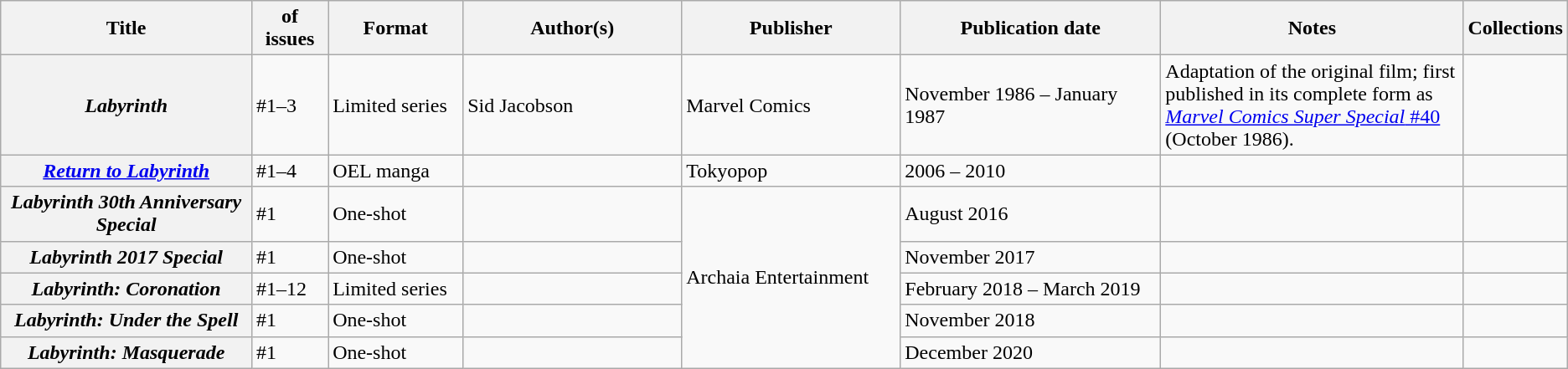<table class="wikitable">
<tr>
<th>Title</th>
<th style="width:40pt"> of issues</th>
<th style="width:75pt">Format</th>
<th style="width:125pt">Author(s)</th>
<th style="width:125pt">Publisher</th>
<th style="width:150pt">Publication date</th>
<th style="width:175pt">Notes</th>
<th>Collections</th>
</tr>
<tr>
<th><em>Labyrinth</em></th>
<td>#1–3</td>
<td>Limited series</td>
<td>Sid Jacobson</td>
<td>Marvel Comics</td>
<td>November 1986 – January 1987</td>
<td>Adaptation of the original film; first published in its complete form as <a href='#'><em>Marvel Comics Super Special</em> #40</a> (October 1986).</td>
<td></td>
</tr>
<tr>
<th><em><a href='#'>Return to Labyrinth</a></em></th>
<td>#1–4</td>
<td>OEL manga</td>
<td></td>
<td>Tokyopop</td>
<td>2006 – 2010</td>
<td></td>
<td></td>
</tr>
<tr>
<th><em>Labyrinth 30th Anniversary Special</em></th>
<td>#1</td>
<td>One-shot</td>
<td></td>
<td rowspan="5">Archaia Entertainment</td>
<td>August 2016</td>
<td></td>
<td></td>
</tr>
<tr>
<th><em>Labyrinth 2017 Special</em></th>
<td>#1</td>
<td>One-shot</td>
<td></td>
<td>November 2017</td>
<td></td>
<td></td>
</tr>
<tr>
<th><em>Labyrinth: Coronation</em></th>
<td>#1–12</td>
<td>Limited series</td>
<td></td>
<td>February 2018 – March 2019</td>
<td></td>
<td></td>
</tr>
<tr>
<th><em>Labyrinth: Under the Spell</em></th>
<td>#1</td>
<td>One-shot</td>
<td></td>
<td>November 2018</td>
<td></td>
<td></td>
</tr>
<tr>
<th><em>Labyrinth: Masquerade</em></th>
<td>#1</td>
<td>One-shot</td>
<td></td>
<td>December 2020</td>
<td></td>
<td></td>
</tr>
</table>
